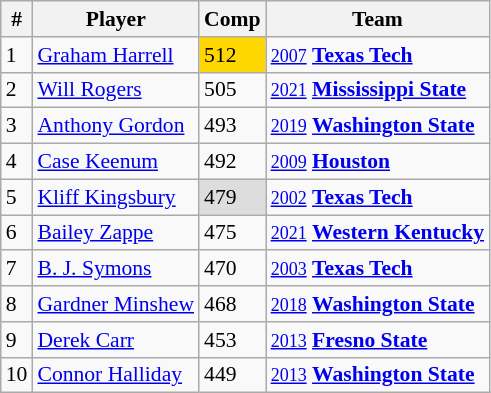<table class="wikitable" style="font-size:90%; white-space: nowrap;">
<tr>
<th>#</th>
<th>Player</th>
<th>Comp</th>
<th>Team</th>
</tr>
<tr>
<td>1</td>
<td><a href='#'>Graham Harrell</a></td>
<td style="background: #FFD700;">512</td>
<td><small><a href='#'>2007</a></small> <strong><a href='#'>Texas Tech</a></strong></td>
</tr>
<tr>
<td>2</td>
<td><a href='#'>Will Rogers</a></td>
<td>505</td>
<td><small><a href='#'>2021</a></small> <strong><a href='#'>Mississippi State</a></strong></td>
</tr>
<tr>
<td>3</td>
<td><a href='#'>Anthony Gordon</a></td>
<td>493</td>
<td><small><a href='#'>2019</a></small> <strong><a href='#'>Washington State</a></strong></td>
</tr>
<tr>
<td>4</td>
<td><a href='#'>Case Keenum</a></td>
<td>492</td>
<td><small><a href='#'>2009</a></small> <strong><a href='#'>Houston</a></strong></td>
</tr>
<tr>
<td>5</td>
<td><a href='#'>Kliff Kingsbury</a></td>
<td style="background: #DDDDDD;">479</td>
<td><small><a href='#'>2002</a></small> <strong><a href='#'>Texas Tech</a></strong></td>
</tr>
<tr>
<td>6</td>
<td><a href='#'>Bailey Zappe</a></td>
<td>475</td>
<td><small><a href='#'>2021</a></small> <strong><a href='#'>Western Kentucky</a></strong></td>
</tr>
<tr>
<td>7</td>
<td><a href='#'>B. J. Symons</a></td>
<td>470</td>
<td><small><a href='#'>2003</a></small> <strong><a href='#'>Texas Tech</a></strong></td>
</tr>
<tr>
<td>8</td>
<td><a href='#'>Gardner Minshew</a></td>
<td>468</td>
<td><small><a href='#'>2018</a></small> <strong><a href='#'>Washington State</a></strong></td>
</tr>
<tr>
<td>9</td>
<td><a href='#'>Derek Carr</a></td>
<td>453</td>
<td><small><a href='#'>2013</a></small> <strong><a href='#'>Fresno State</a></strong></td>
</tr>
<tr>
<td>10</td>
<td><a href='#'>Connor Halliday</a></td>
<td>449</td>
<td><small><a href='#'>2013</a></small> <strong><a href='#'>Washington State</a></strong></td>
</tr>
</table>
